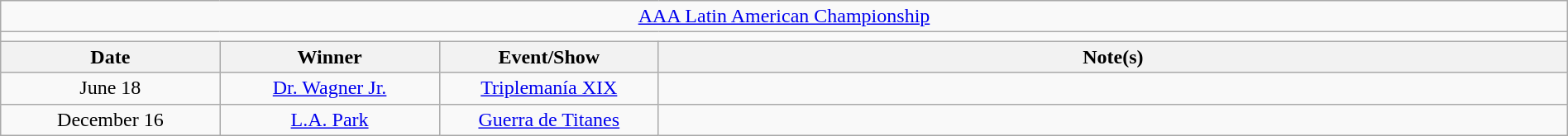<table class="wikitable" style="text-align:center; width:100%;">
<tr>
<td colspan="5"><a href='#'>AAA Latin American Championship</a></td>
</tr>
<tr>
<td colspan="5"><strong></strong></td>
</tr>
<tr>
<th width="14%">Date</th>
<th width="14%">Winner</th>
<th width="14%">Event/Show</th>
<th width="58%">Note(s)</th>
</tr>
<tr>
<td>June 18</td>
<td><a href='#'>Dr. Wagner Jr.</a></td>
<td><a href='#'>Triplemanía XIX</a></td>
<td align="left"></td>
</tr>
<tr>
<td>December 16</td>
<td><a href='#'>L.A. Park</a></td>
<td><a href='#'>Guerra de Titanes</a></td>
<td align="left"></td>
</tr>
</table>
